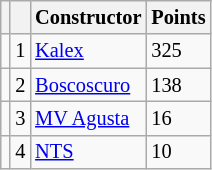<table class="wikitable" style="font-size: 85%;">
<tr>
<th></th>
<th></th>
<th>Constructor</th>
<th>Points</th>
</tr>
<tr>
<td></td>
<td align=center>1</td>
<td> <a href='#'>Kalex</a></td>
<td align=left>325</td>
</tr>
<tr>
<td></td>
<td align=center>2</td>
<td> <a href='#'>Boscoscuro</a></td>
<td align=left>138</td>
</tr>
<tr>
<td></td>
<td align=center>3</td>
<td> <a href='#'>MV Agusta</a></td>
<td align=left>16</td>
</tr>
<tr>
<td></td>
<td align=center>4</td>
<td> <a href='#'>NTS</a></td>
<td align=left>10</td>
</tr>
</table>
